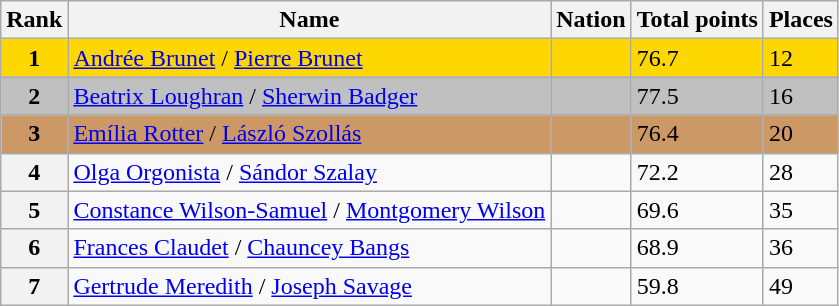<table class=wikitable>
<tr>
<th>Rank</th>
<th>Name</th>
<th>Nation</th>
<th>Total points</th>
<th>Places</th>
</tr>
<tr bgcolor=gold>
<td align=center><strong>1</strong></td>
<td><a href='#'>Andrée Brunet</a> / <a href='#'>Pierre Brunet</a></td>
<td></td>
<td>76.7</td>
<td>12</td>
</tr>
<tr bgcolor=silver>
<td align=center><strong>2</strong></td>
<td><a href='#'>Beatrix Loughran</a> / <a href='#'>Sherwin Badger</a></td>
<td></td>
<td>77.5</td>
<td>16</td>
</tr>
<tr bgcolor=cc9966>
<td align=center><strong>3</strong></td>
<td><a href='#'>Emília Rotter</a> / <a href='#'>László Szollás</a></td>
<td></td>
<td>76.4</td>
<td>20</td>
</tr>
<tr>
<th>4</th>
<td><a href='#'>Olga Orgonista</a> / <a href='#'>Sándor Szalay</a></td>
<td></td>
<td>72.2</td>
<td>28</td>
</tr>
<tr>
<th>5</th>
<td><a href='#'>Constance Wilson-Samuel</a> / <a href='#'>Montgomery Wilson</a></td>
<td></td>
<td>69.6</td>
<td>35</td>
</tr>
<tr>
<th>6</th>
<td><a href='#'>Frances Claudet</a> / <a href='#'>Chauncey Bangs</a></td>
<td></td>
<td>68.9</td>
<td>36</td>
</tr>
<tr>
<th>7</th>
<td><a href='#'>Gertrude Meredith</a> / <a href='#'>Joseph Savage</a></td>
<td></td>
<td>59.8</td>
<td>49</td>
</tr>
</table>
